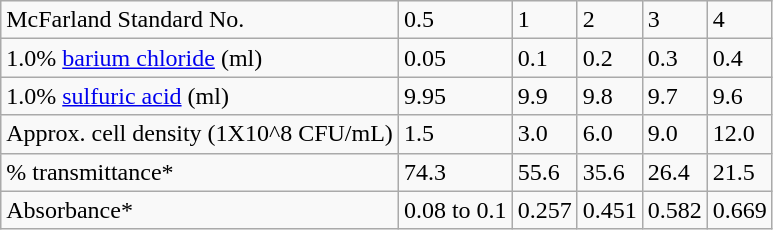<table class="wikitable">
<tr>
<td>McFarland Standard No.</td>
<td>0.5</td>
<td>1</td>
<td>2</td>
<td>3</td>
<td>4</td>
</tr>
<tr>
<td>1.0% <a href='#'>barium chloride</a> (ml)</td>
<td>0.05</td>
<td>0.1</td>
<td>0.2</td>
<td>0.3</td>
<td>0.4</td>
</tr>
<tr>
<td>1.0% <a href='#'>sulfuric acid</a> (ml)</td>
<td>9.95</td>
<td>9.9</td>
<td>9.8</td>
<td>9.7</td>
<td>9.6</td>
</tr>
<tr>
<td>Approx. cell density (1X10^8 CFU/mL)</td>
<td>1.5</td>
<td>3.0</td>
<td>6.0</td>
<td>9.0</td>
<td>12.0</td>
</tr>
<tr>
<td>% transmittance*</td>
<td>74.3</td>
<td>55.6</td>
<td>35.6</td>
<td>26.4</td>
<td>21.5</td>
</tr>
<tr>
<td>Absorbance*</td>
<td>0.08 to 0.1</td>
<td>0.257</td>
<td>0.451</td>
<td>0.582</td>
<td>0.669</td>
</tr>
</table>
